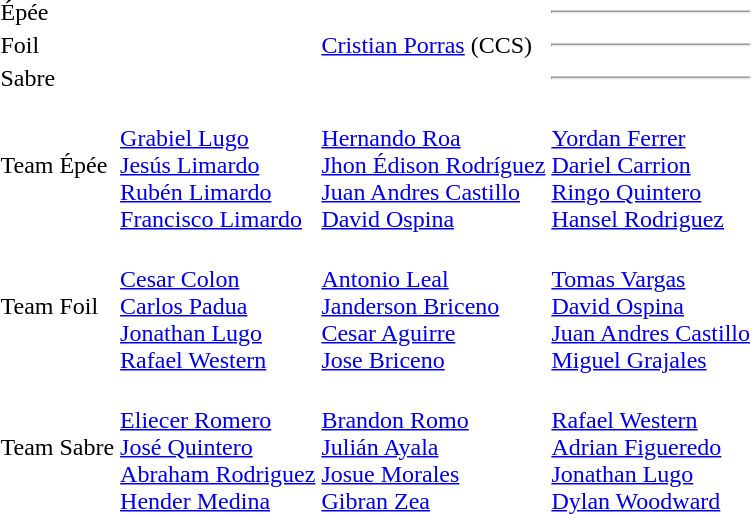<table>
<tr>
<td>Épée</td>
<td></td>
<td></td>
<td><hr></td>
</tr>
<tr>
<td>Foil</td>
<td></td>
<td><a href='#'>Cristian Porras</a> (CCS)</td>
<td><hr></td>
</tr>
<tr>
<td>Sabre</td>
<td></td>
<td></td>
<td><hr></td>
</tr>
<tr>
<td>Team Épée</td>
<td><br><a href='#'>Grabiel Lugo</a><br><a href='#'>Jesús Limardo</a><br><a href='#'>Rubén Limardo</a><br><a href='#'>Francisco Limardo</a></td>
<td><br><a href='#'>Hernando Roa</a><br><a href='#'>Jhon Édison Rodríguez</a><br><a href='#'>Juan Andres Castillo</a><br><a href='#'>David Ospina</a></td>
<td><br><a href='#'>Yordan Ferrer</a><br><a href='#'>Dariel Carrion</a><br><a href='#'>Ringo Quintero</a><br><a href='#'>Hansel Rodriguez</a></td>
</tr>
<tr>
<td>Team Foil</td>
<td><br><a href='#'>Cesar Colon</a><br><a href='#'>Carlos Padua</a><br><a href='#'>Jonathan Lugo</a><br><a href='#'>Rafael Western</a></td>
<td><br><a href='#'>Antonio Leal</a><br><a href='#'>Janderson Briceno</a><br><a href='#'>Cesar Aguirre</a><br><a href='#'>Jose Briceno</a></td>
<td><br><a href='#'>Tomas Vargas</a><br><a href='#'>David Ospina</a><br><a href='#'>Juan Andres Castillo</a><br><a href='#'>Miguel Grajales</a></td>
</tr>
<tr>
<td>Team Sabre</td>
<td><br><a href='#'>Eliecer Romero</a><br><a href='#'>José Quintero</a><br><a href='#'>Abraham Rodriguez</a><br><a href='#'>Hender Medina</a></td>
<td><br><a href='#'>Brandon Romo</a><br><a href='#'>Julián Ayala</a><br><a href='#'>Josue Morales</a><br><a href='#'>Gibran Zea</a></td>
<td><br><a href='#'>Rafael Western</a><br><a href='#'>Adrian Figueredo</a><br><a href='#'>Jonathan Lugo</a><br><a href='#'>Dylan Woodward</a></td>
</tr>
</table>
